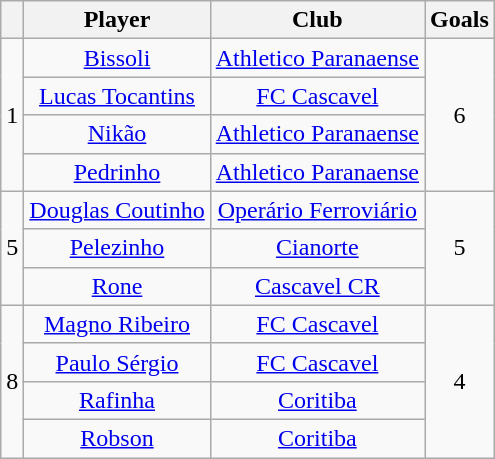<table class="wikitable" style="text-align:center">
<tr>
<th scope=col></th>
<th scope=col>Player</th>
<th scope=col>Club</th>
<th scope=col>Goals</th>
</tr>
<tr>
<td rowspan=4>1</td>
<td><a href='#'>Bissoli</a></td>
<td><a href='#'>Athletico Paranaense</a></td>
<td rowspan=4>6</td>
</tr>
<tr>
<td><a href='#'>Lucas Tocantins</a></td>
<td><a href='#'>FC Cascavel</a></td>
</tr>
<tr>
<td><a href='#'>Nikão</a></td>
<td><a href='#'>Athletico Paranaense</a></td>
</tr>
<tr>
<td><a href='#'>Pedrinho</a></td>
<td><a href='#'>Athletico Paranaense</a></td>
</tr>
<tr>
<td rowspan=3>5</td>
<td><a href='#'>Douglas Coutinho</a></td>
<td><a href='#'>Operário Ferroviário</a></td>
<td rowspan=3>5</td>
</tr>
<tr>
<td><a href='#'>Pelezinho</a></td>
<td><a href='#'>Cianorte</a></td>
</tr>
<tr>
<td><a href='#'>Rone</a></td>
<td><a href='#'>Cascavel CR</a></td>
</tr>
<tr>
<td rowspan=4>8</td>
<td><a href='#'>Magno Ribeiro</a></td>
<td><a href='#'>FC Cascavel</a></td>
<td rowspan=4>4</td>
</tr>
<tr>
<td><a href='#'>Paulo Sérgio</a></td>
<td><a href='#'>FC Cascavel</a></td>
</tr>
<tr>
<td><a href='#'>Rafinha</a></td>
<td><a href='#'>Coritiba</a></td>
</tr>
<tr>
<td><a href='#'>Robson</a></td>
<td><a href='#'>Coritiba</a></td>
</tr>
</table>
